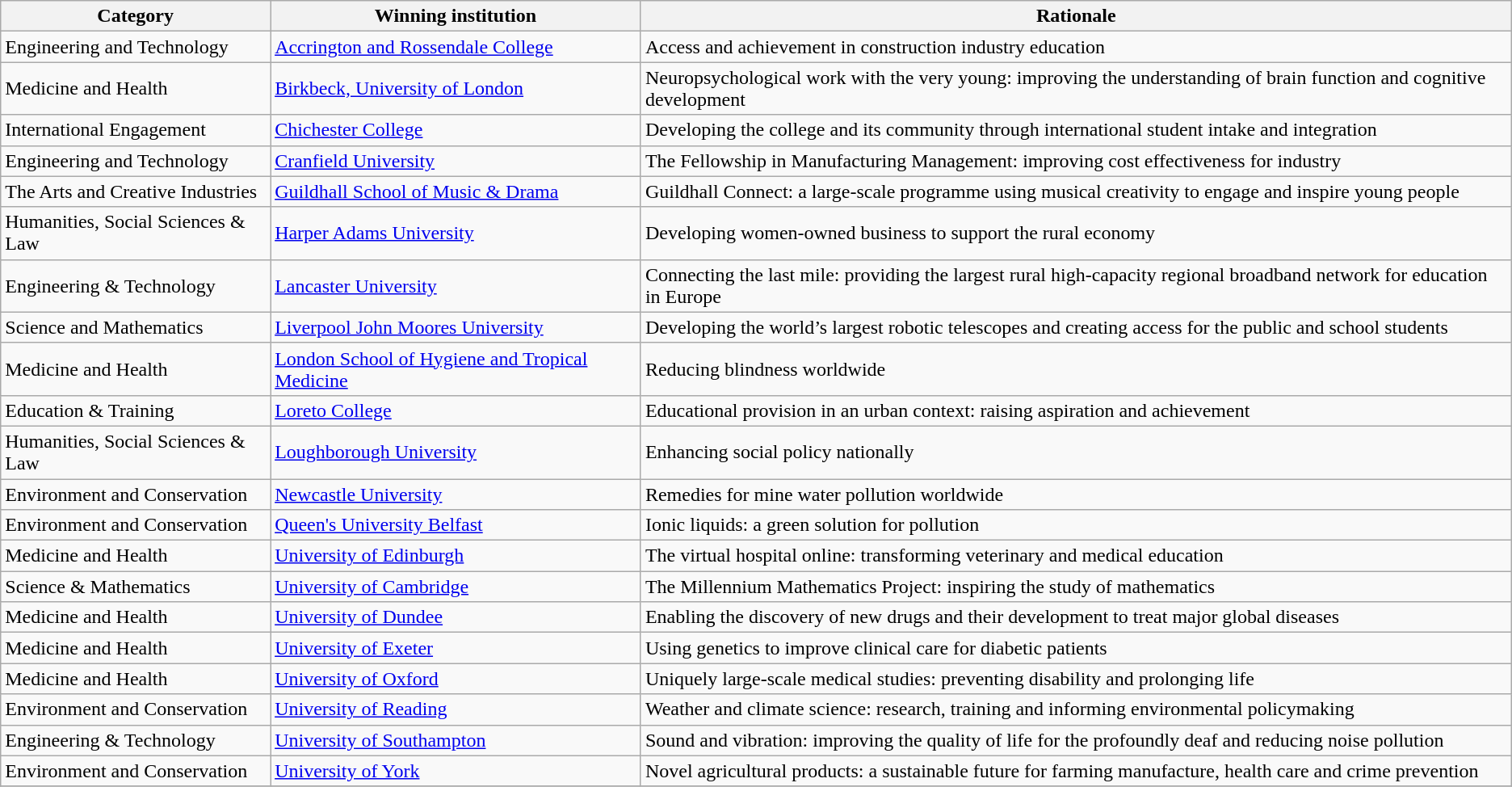<table class="wikitable">
<tr>
<th>Category</th>
<th>Winning institution</th>
<th>Rationale</th>
</tr>
<tr>
<td>Engineering and Technology</td>
<td><a href='#'>Accrington and Rossendale College</a></td>
<td>Access and achievement in construction industry education</td>
</tr>
<tr>
<td>Medicine and Health</td>
<td><a href='#'>Birkbeck, University of London</a></td>
<td>Neuropsychological work with the very young: improving the understanding of brain function and cognitive development</td>
</tr>
<tr>
<td>International Engagement</td>
<td><a href='#'>Chichester College</a></td>
<td>Developing the college and its community through international student intake and integration</td>
</tr>
<tr>
<td>Engineering and Technology</td>
<td><a href='#'>Cranfield University</a></td>
<td>The Fellowship in Manufacturing Management: improving cost effectiveness for industry</td>
</tr>
<tr>
<td>The Arts and Creative Industries</td>
<td><a href='#'>Guildhall School of Music & Drama</a></td>
<td>Guildhall Connect: a large-scale programme using musical creativity to engage and inspire young people</td>
</tr>
<tr>
<td>Humanities, Social Sciences & Law</td>
<td><a href='#'>Harper Adams University</a></td>
<td>Developing women-owned business to support the rural economy</td>
</tr>
<tr>
<td>Engineering & Technology</td>
<td><a href='#'>Lancaster University</a></td>
<td>Connecting the last mile: providing the largest rural high-capacity regional broadband network for education in Europe</td>
</tr>
<tr>
<td>Science and Mathematics</td>
<td><a href='#'>Liverpool John Moores University</a></td>
<td>Developing the world’s largest robotic telescopes and creating access for the public and school students</td>
</tr>
<tr>
<td>Medicine and Health</td>
<td><a href='#'>London School of Hygiene and Tropical Medicine</a></td>
<td>Reducing blindness worldwide</td>
</tr>
<tr>
<td>Education & Training</td>
<td><a href='#'>Loreto College</a></td>
<td>Educational provision in an urban context: raising aspiration and achievement</td>
</tr>
<tr>
<td>Humanities, Social Sciences & Law</td>
<td><a href='#'>Loughborough University</a></td>
<td>Enhancing social policy nationally</td>
</tr>
<tr>
<td>Environment and Conservation</td>
<td><a href='#'>Newcastle University</a></td>
<td>Remedies for mine water pollution worldwide</td>
</tr>
<tr>
<td>Environment and Conservation</td>
<td><a href='#'>Queen's University Belfast</a></td>
<td>Ionic liquids: a green solution for pollution</td>
</tr>
<tr>
<td>Medicine and Health</td>
<td><a href='#'>University of Edinburgh</a></td>
<td>The virtual hospital online: transforming veterinary and medical education</td>
</tr>
<tr>
<td>Science & Mathematics</td>
<td><a href='#'>University of Cambridge</a></td>
<td>The Millennium Mathematics Project: inspiring the study of mathematics</td>
</tr>
<tr>
<td>Medicine and Health</td>
<td><a href='#'>University of Dundee</a></td>
<td>Enabling the discovery of new drugs and their development to treat major global diseases</td>
</tr>
<tr>
<td>Medicine and Health</td>
<td><a href='#'>University of Exeter</a></td>
<td>Using genetics to improve clinical care for diabetic patients</td>
</tr>
<tr>
<td>Medicine and Health</td>
<td><a href='#'>University of Oxford</a></td>
<td>Uniquely large-scale medical studies: preventing disability and prolonging life</td>
</tr>
<tr>
<td>Environment and Conservation</td>
<td><a href='#'>University of Reading</a></td>
<td>Weather and climate science: research, training and informing environmental policymaking</td>
</tr>
<tr>
<td>Engineering & Technology</td>
<td><a href='#'>University of Southampton</a></td>
<td>Sound and vibration: improving the quality of life for the profoundly deaf and reducing noise pollution</td>
</tr>
<tr>
<td>Environment and Conservation</td>
<td><a href='#'>University of York</a></td>
<td>Novel agricultural products: a sustainable future for farming manufacture, health care and crime prevention</td>
</tr>
<tr>
</tr>
</table>
